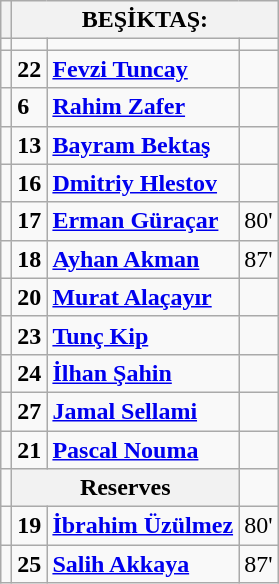<table class="wikitable">
<tr>
<th></th>
<th colspan="3">BEŞİKTAŞ:</th>
</tr>
<tr>
<td></td>
<td></td>
<td></td>
<td></td>
</tr>
<tr>
<td></td>
<td><strong>22</strong></td>
<td><strong><a href='#'>Fevzi Tuncay</a></strong></td>
<td></td>
</tr>
<tr>
<td></td>
<td><strong>6</strong></td>
<td><strong><a href='#'>Rahim Zafer</a></strong></td>
<td></td>
</tr>
<tr>
<td></td>
<td><strong>13</strong></td>
<td><strong><a href='#'>Bayram Bektaş</a></strong></td>
<td></td>
</tr>
<tr>
<td></td>
<td><strong>16</strong></td>
<td><a href='#'><strong>Dmitriy Hlestov</strong></a></td>
<td></td>
</tr>
<tr>
<td></td>
<td><strong>17</strong></td>
<td><strong><a href='#'>Erman Güraçar</a></strong></td>
<td>80'</td>
</tr>
<tr>
<td></td>
<td><strong>18</strong></td>
<td><strong><a href='#'>Ayhan Akman</a></strong></td>
<td>87'</td>
</tr>
<tr>
<td></td>
<td><strong>20</strong></td>
<td><strong><a href='#'>Murat Alaçayır</a></strong></td>
<td></td>
</tr>
<tr>
<td></td>
<td><strong>23</strong></td>
<td><a href='#'><strong>Tunç Kip</strong></a></td>
<td></td>
</tr>
<tr>
<td></td>
<td><strong>24</strong></td>
<td><strong><a href='#'>İlhan Şahin</a></strong></td>
<td></td>
</tr>
<tr>
<td></td>
<td><strong>27</strong></td>
<td><strong><a href='#'>Jamal Sellami</a></strong></td>
<td></td>
</tr>
<tr>
<td></td>
<td><strong>21</strong></td>
<td><strong><a href='#'>Pascal Nouma</a></strong></td>
<td></td>
</tr>
<tr>
<td></td>
<th colspan="2">Reserves</th>
<td></td>
</tr>
<tr>
<td></td>
<td><strong>19</strong></td>
<td><strong><a href='#'>İbrahim Üzülmez</a></strong></td>
<td>80'</td>
</tr>
<tr>
<td></td>
<td><strong>25</strong></td>
<td><strong><a href='#'>Salih Akkaya</a></strong></td>
<td>87'</td>
</tr>
</table>
